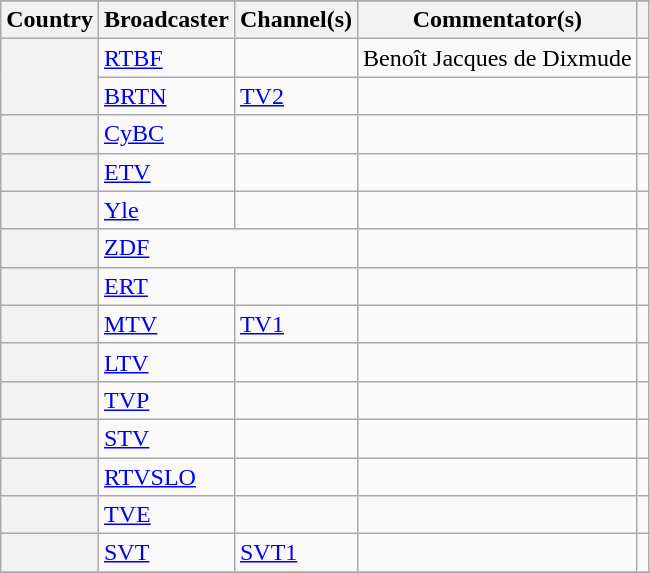<table class="wikitable plainrowheaders sticky-header">
<tr>
</tr>
<tr>
<th scope="col">Country</th>
<th scope="col">Broadcaster</th>
<th scope="col">Channel(s)</th>
<th scope="col">Commentator(s)</th>
<th scope="col"></th>
</tr>
<tr>
<th scope="rowgroup" rowspan="2"></th>
<td><a href='#'>RTBF</a></td>
<td></td>
<td>Benoît Jacques de Dixmude</td>
<td style="text-align:center"></td>
</tr>
<tr>
<td><a href='#'>BRTN</a></td>
<td><a href='#'>TV2</a></td>
<td></td>
<td style="text-align:center"></td>
</tr>
<tr>
<th scope="row"></th>
<td><a href='#'>CyBC</a></td>
<td></td>
<td></td>
<td style="text-align:center"></td>
</tr>
<tr>
<th scope="row"></th>
<td><a href='#'>ETV</a></td>
<td></td>
<td></td>
<td style="text-align:center"></td>
</tr>
<tr>
<th scope="row"></th>
<td><a href='#'>Yle</a></td>
<td></td>
<td></td>
<td style="text-align:center"></td>
</tr>
<tr>
<th scope="row"></th>
<td colspan="2"><a href='#'>ZDF</a></td>
<td></td>
<td style="text-align:center"></td>
</tr>
<tr>
<th scope="row"></th>
<td><a href='#'>ERT</a></td>
<td></td>
<td></td>
<td style="text-align:center"></td>
</tr>
<tr>
<th scope="row"></th>
<td><a href='#'>MTV</a></td>
<td><a href='#'>TV1</a></td>
<td></td>
<td style="text-align:center"></td>
</tr>
<tr>
<th scope="row"></th>
<td><a href='#'>LTV</a></td>
<td></td>
<td></td>
<td style="text-align:center"></td>
</tr>
<tr>
<th scope="row"></th>
<td><a href='#'>TVP</a></td>
<td></td>
<td></td>
<td style="text-align:center"></td>
</tr>
<tr>
<th scope="row"></th>
<td><a href='#'>STV</a></td>
<td></td>
<td></td>
<td style="text-align:center"></td>
</tr>
<tr>
<th scope="row"></th>
<td><a href='#'>RTVSLO</a></td>
<td></td>
<td></td>
<td style="text-align:center"></td>
</tr>
<tr>
<th scope="row"></th>
<td><a href='#'>TVE</a></td>
<td></td>
<td></td>
<td style="text-align:center"></td>
</tr>
<tr>
<th scope="row"></th>
<td><a href='#'>SVT</a></td>
<td><a href='#'>SVT1</a></td>
<td></td>
<td style="text-align:center"></td>
</tr>
<tr>
</tr>
</table>
